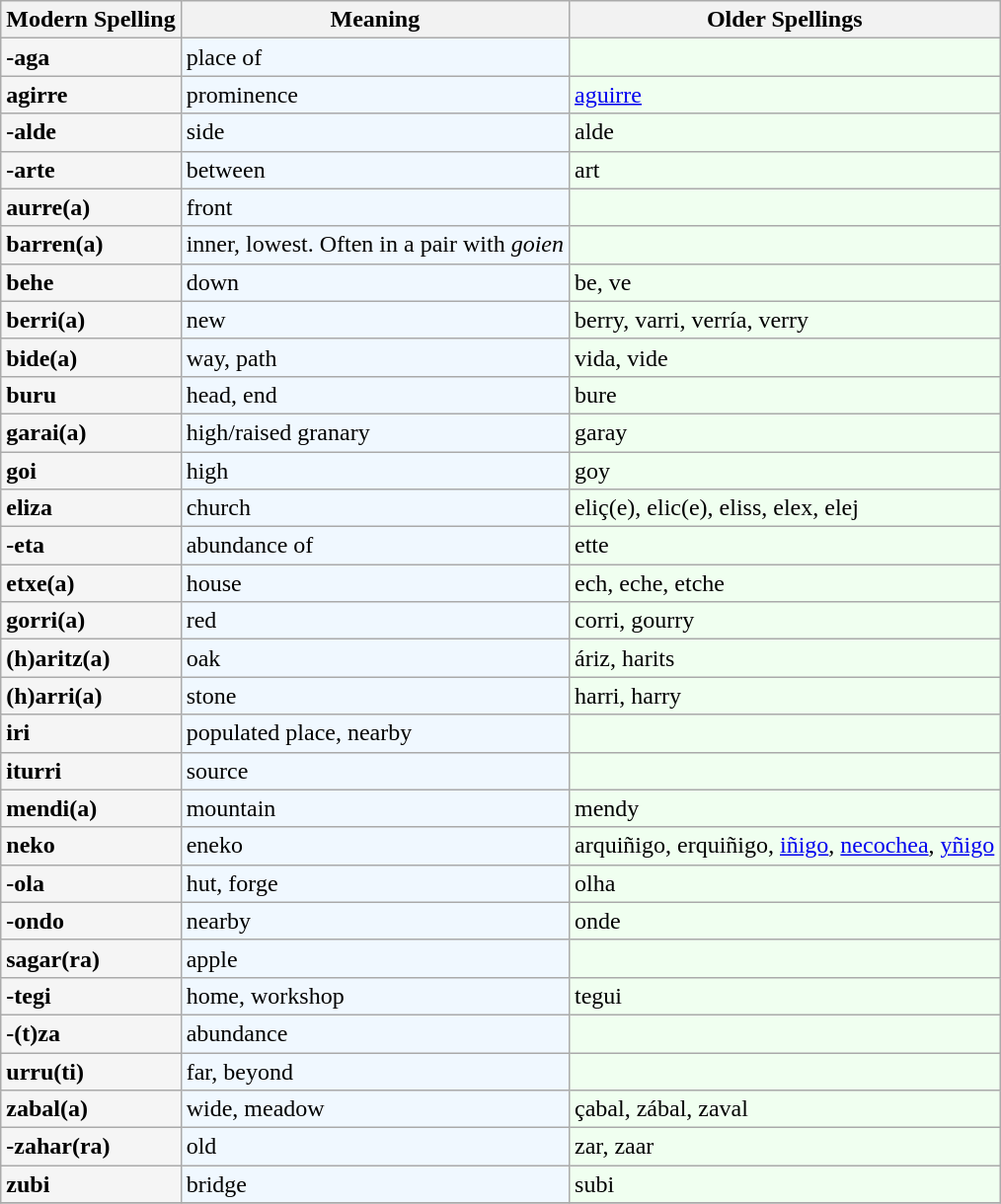<table class="wikitable">
<tr>
<th>Modern Spelling</th>
<th>Meaning</th>
<th>Older Spellings</th>
</tr>
<tr ---->
<td bgcolor=whitesmoke><strong>-aga</strong></td>
<td bgcolor=aliceblue>place of</td>
<td bgcolor=honeydew></td>
</tr>
<tr ---->
<td bgcolor=whitesmoke><strong>agirre</strong></td>
<td bgcolor=aliceblue>prominence</td>
<td bgcolor=honeydew><a href='#'>aguirre</a></td>
</tr>
<tr ---->
<td bgcolor=whitesmoke><strong>-alde</strong></td>
<td bgcolor=aliceblue>side</td>
<td bgcolor=honeydew>alde</td>
</tr>
<tr ----surname>
<td bgcolor=whitesmoke><strong>-arte</strong></td>
<td bgcolor=aliceblue>between</td>
<td bgcolor=honeydew>art</td>
</tr>
<tr ---->
<td bgcolor=whitesmoke><strong>aurre(a)</strong></td>
<td bgcolor=aliceblue>front</td>
<td bgcolor=honeydew></td>
</tr>
<tr ---->
<td bgcolor=whitesmoke><strong>barren(a)</strong></td>
<td bgcolor=aliceblue>inner, lowest. Often in a pair with <em>goien</em></td>
<td bgcolor=honeydew></td>
</tr>
<tr ---->
<td bgcolor=whitesmoke><strong>behe</strong></td>
<td bgcolor=aliceblue>down</td>
<td bgcolor=honeydew>be, ve</td>
</tr>
<tr ---->
<td bgcolor=whitesmoke><strong>berri(a)</strong></td>
<td bgcolor=aliceblue>new</td>
<td bgcolor=honeydew>berry, varri, verría, verry</td>
</tr>
<tr ---->
<td bgcolor=whitesmoke><strong>bide(a)</strong></td>
<td bgcolor=aliceblue>way, path</td>
<td bgcolor=honeydew>vida, vide</td>
</tr>
<tr ---->
<td bgcolor=whitesmoke><strong>buru</strong></td>
<td bgcolor=aliceblue>head, end</td>
<td bgcolor=honeydew>bure</td>
</tr>
<tr ---->
<td bgcolor=whitesmoke><strong>garai(a)</strong></td>
<td bgcolor=aliceblue>high/raised granary</td>
<td bgcolor=honeydew>garay</td>
</tr>
<tr ---->
<td bgcolor=whitesmoke><strong>goi</strong></td>
<td bgcolor=aliceblue>high</td>
<td bgcolor=honeydew>goy</td>
</tr>
<tr ---->
<td bgcolor=whitesmoke><strong>eliza</strong></td>
<td bgcolor=aliceblue>church</td>
<td bgcolor=honeydew>eliç(e), elic(e), eliss, elex, elej</td>
</tr>
<tr ---->
<td bgcolor=whitesmoke><strong>-eta</strong></td>
<td bgcolor=aliceblue>abundance of</td>
<td bgcolor=honeydew>ette</td>
</tr>
<tr ---->
<td bgcolor=whitesmoke><strong>etxe(a)</strong></td>
<td bgcolor=aliceblue>house</td>
<td bgcolor=honeydew>ech, eche, etche</td>
</tr>
<tr ---->
<td bgcolor=whitesmoke><strong>gorri(a)</strong></td>
<td bgcolor=aliceblue>red</td>
<td bgcolor=honeydew>corri, gourry</td>
</tr>
<tr ---->
<td bgcolor=whitesmoke><strong>(h)aritz(a)</strong></td>
<td bgcolor=aliceblue>oak</td>
<td bgcolor=honeydew>áriz, harits</td>
</tr>
<tr ---->
<td bgcolor=whitesmoke><strong>(h)arri(a)</strong></td>
<td bgcolor=aliceblue>stone</td>
<td bgcolor=honeydew>harri, harry</td>
</tr>
<tr ---->
<td bgcolor=whitesmoke><strong>iri</strong></td>
<td bgcolor=aliceblue>populated place, nearby</td>
<td bgcolor=honeydew></td>
</tr>
<tr ---->
<td bgcolor=whitesmoke><strong>iturri</strong></td>
<td bgcolor=aliceblue>source</td>
<td bgcolor=honeydew></td>
</tr>
<tr ---->
<td bgcolor=whitesmoke><strong>mendi(a)</strong></td>
<td bgcolor=aliceblue>mountain</td>
<td bgcolor=honeydew>mendy</td>
</tr>
<tr ---->
<td bgcolor=whitesmoke><strong>neko</strong></td>
<td bgcolor=aliceblue>eneko</td>
<td bgcolor=honeydew>arquiñigo, erquiñigo, <a href='#'>iñigo</a>, <a href='#'>necochea</a>, <a href='#'>yñigo</a></td>
</tr>
<tr ---->
<td bgcolor=whitesmoke><strong>-ola</strong></td>
<td bgcolor=aliceblue>hut, forge</td>
<td bgcolor=honeydew>olha</td>
</tr>
<tr ---->
<td bgcolor=whitesmoke><strong>-ondo</strong></td>
<td bgcolor=aliceblue>nearby</td>
<td bgcolor=honeydew>onde</td>
</tr>
<tr ---->
<td bgcolor=whitesmoke><strong>sagar(ra)</strong></td>
<td bgcolor=aliceblue>apple</td>
<td bgcolor=honeydew></td>
</tr>
<tr ---->
<td bgcolor=whitesmoke><strong>-tegi</strong></td>
<td bgcolor=aliceblue>home, workshop</td>
<td bgcolor=honeydew>tegui</td>
</tr>
<tr ---->
<td bgcolor=whitesmoke><strong>-(t)za</strong></td>
<td bgcolor=aliceblue>abundance</td>
<td bgcolor=honeydew></td>
</tr>
<tr ---->
<td bgcolor=whitesmoke><strong>urru(ti)</strong></td>
<td bgcolor=aliceblue>far, beyond</td>
<td bgcolor=honeydew></td>
</tr>
<tr ---->
<td bgcolor=whitesmoke><strong>zabal(a)</strong></td>
<td bgcolor=aliceblue>wide, meadow</td>
<td bgcolor=honeydew>çabal, zábal, zaval</td>
</tr>
<tr ---->
<td bgcolor=whitesmoke><strong>-zahar(ra)</strong></td>
<td bgcolor=aliceblue>old</td>
<td bgcolor=honeydew>zar, zaar</td>
</tr>
<tr ---->
<td bgcolor=whitesmoke><strong>zubi</strong></td>
<td bgcolor=aliceblue>bridge</td>
<td bgcolor=honeydew>subi</td>
</tr>
<tr>
</tr>
</table>
